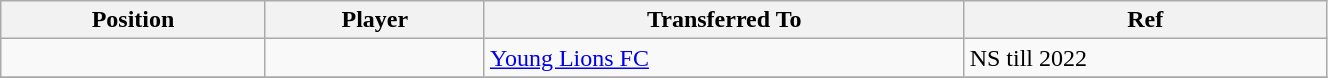<table class="wikitable sortable" style="width:70%; text-align:center; font-size:100%; text-align:left;">
<tr>
<th><strong>Position</strong></th>
<th><strong>Player</strong></th>
<th><strong>Transferred To</strong></th>
<th><strong>Ref</strong></th>
</tr>
<tr>
<td></td>
<td></td>
<td> <a href='#'>Young Lions FC</a></td>
<td>NS till 2022 </td>
</tr>
<tr>
</tr>
</table>
